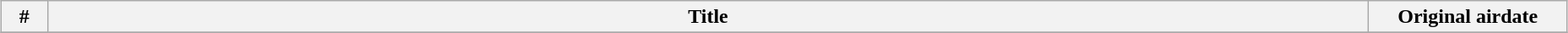<table class="wikitable" style="width:98%; margin:auto;">
<tr>
<th style="width:30px">#</th>
<th>Title</th>
<th style="width:150px">Original airdate</th>
</tr>
<tr>
</tr>
</table>
